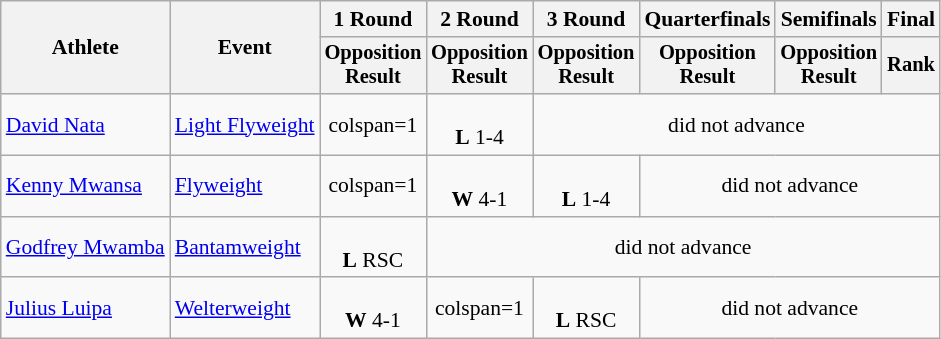<table class="wikitable" style="font-size:90%">
<tr>
<th rowspan="2">Athlete</th>
<th rowspan="2">Event</th>
<th>1 Round</th>
<th>2 Round</th>
<th>3 Round</th>
<th>Quarterfinals</th>
<th>Semifinals</th>
<th colspan=2>Final</th>
</tr>
<tr style="font-size:95%">
<th>Opposition<br>Result</th>
<th>Opposition<br>Result</th>
<th>Opposition<br>Result</th>
<th>Opposition<br>Result</th>
<th>Opposition<br>Result</th>
<th colspan=2>Rank</th>
</tr>
<tr align=center>
<td align=left><a href='#'>David Nata</a></td>
<td align=left><a href='#'>Light Flyweight</a></td>
<td>colspan=1 </td>
<td><br><strong>L</strong> 1-4</td>
<td colspan=6>did not advance</td>
</tr>
<tr align=center>
<td align=left><a href='#'>Kenny Mwansa</a></td>
<td align=left><a href='#'>Flyweight</a></td>
<td>colspan=1 </td>
<td><br><strong>W</strong> 4-1</td>
<td><br><strong>L</strong> 1-4</td>
<td colspan=4>did not advance</td>
</tr>
<tr align=center>
<td align=left><a href='#'>Godfrey Mwamba</a></td>
<td align=left><a href='#'>Bantamweight</a></td>
<td><br><strong>L</strong> RSC</td>
<td colspan=6>did not advance</td>
</tr>
<tr align=center>
<td align=left><a href='#'>Julius Luipa</a></td>
<td align=left><a href='#'>Welterweight</a></td>
<td><br><strong>W</strong> 4-1</td>
<td>colspan=1 </td>
<td><br><strong>L</strong> RSC</td>
<td colspan=3>did not advance</td>
</tr>
</table>
